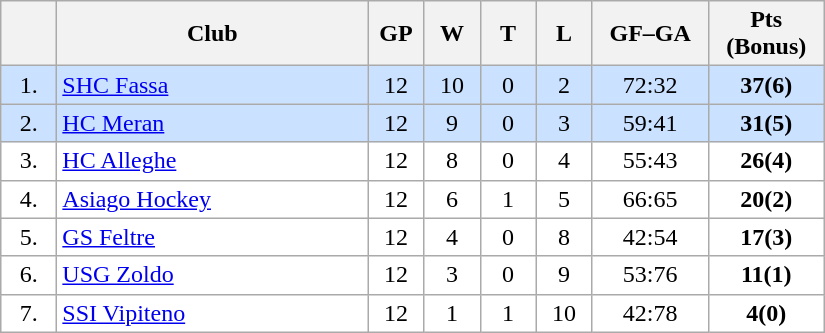<table class="wikitable">
<tr>
<th width="30"></th>
<th width="200">Club</th>
<th width="30">GP</th>
<th width="30">W</th>
<th width="30">T</th>
<th width="30">L</th>
<th width="70">GF–GA</th>
<th width="70">Pts (Bonus)</th>
</tr>
<tr bgcolor="#CAE1FF" align="center">
<td>1.</td>
<td align="left"><a href='#'>SHC Fassa</a></td>
<td>12</td>
<td>10</td>
<td>0</td>
<td>2</td>
<td>72:32</td>
<td><strong>37(6)</strong></td>
</tr>
<tr bgcolor="#CAE1FF" align="center">
<td>2.</td>
<td align="left"><a href='#'>HC Meran</a></td>
<td>12</td>
<td>9</td>
<td>0</td>
<td>3</td>
<td>59:41</td>
<td><strong>31(5)</strong></td>
</tr>
<tr bgcolor="#FFFFFF" align="center">
<td>3.</td>
<td align="left"><a href='#'>HC Alleghe</a></td>
<td>12</td>
<td>8</td>
<td>0</td>
<td>4</td>
<td>55:43</td>
<td><strong>26(4)</strong></td>
</tr>
<tr bgcolor="#FFFFFF" align="center">
<td>4.</td>
<td align="left"><a href='#'>Asiago Hockey</a></td>
<td>12</td>
<td>6</td>
<td>1</td>
<td>5</td>
<td>66:65</td>
<td><strong>20(2)</strong></td>
</tr>
<tr bgcolor="#FFFFFF" align="center">
<td>5.</td>
<td align="left"><a href='#'>GS Feltre</a></td>
<td>12</td>
<td>4</td>
<td>0</td>
<td>8</td>
<td>42:54</td>
<td><strong>17(3)</strong></td>
</tr>
<tr bgcolor="#FFFFFF" align="center">
<td>6.</td>
<td align="left"><a href='#'>USG Zoldo</a></td>
<td>12</td>
<td>3</td>
<td>0</td>
<td>9</td>
<td>53:76</td>
<td><strong>11(1)</strong></td>
</tr>
<tr bgcolor="#FFFFFF" align="center">
<td>7.</td>
<td align="left"><a href='#'>SSI Vipiteno</a></td>
<td>12</td>
<td>1</td>
<td>1</td>
<td>10</td>
<td>42:78</td>
<td><strong>4(0)</strong></td>
</tr>
</table>
